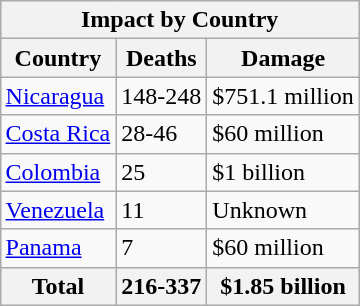<table class="wikitable" align="right">
<tr>
<th colspan=3>Impact by Country</th>
</tr>
<tr>
<th>Country</th>
<th>Deaths</th>
<th>Damage</th>
</tr>
<tr>
<td><a href='#'>Nicaragua</a></td>
<td>148-248</td>
<td>$751.1 million</td>
</tr>
<tr>
<td><a href='#'>Costa Rica</a></td>
<td>28-46</td>
<td>$60 million</td>
</tr>
<tr>
<td><a href='#'>Colombia</a></td>
<td>25</td>
<td>$1 billion</td>
</tr>
<tr>
<td><a href='#'>Venezuela</a></td>
<td>11</td>
<td>Unknown</td>
</tr>
<tr>
<td><a href='#'>Panama</a></td>
<td>7</td>
<td>$60 million</td>
</tr>
<tr>
<th>Total</th>
<th>216-337</th>
<th>$1.85 billion</th>
</tr>
</table>
